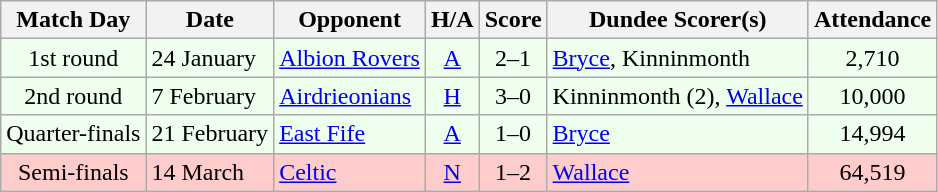<table class="wikitable" style="text-align:center">
<tr>
<th>Match Day</th>
<th>Date</th>
<th>Opponent</th>
<th>H/A</th>
<th>Score</th>
<th>Dundee Scorer(s)</th>
<th>Attendance</th>
</tr>
<tr bgcolor="#EEFFEE">
<td>1st round</td>
<td align="left">24 January</td>
<td align="left"><a href='#'>Albion Rovers</a></td>
<td><a href='#'>A</a></td>
<td>2–1</td>
<td align="left"><a href='#'>Bryce</a>, Kinninmonth</td>
<td>2,710</td>
</tr>
<tr bgcolor="#EEFFEE">
<td>2nd round</td>
<td align="left">7 February</td>
<td align="left"><a href='#'>Airdrieonians</a></td>
<td><a href='#'>H</a></td>
<td>3–0</td>
<td align="left">Kinninmonth (2), <a href='#'>Wallace</a></td>
<td>10,000</td>
</tr>
<tr bgcolor="#EEFFEE">
<td>Quarter-finals</td>
<td align="left">21 February</td>
<td align="left"><a href='#'>East Fife</a></td>
<td><a href='#'>A</a></td>
<td>1–0</td>
<td align="left"><a href='#'>Bryce</a></td>
<td>14,994</td>
</tr>
<tr bgcolor="#FFCCCC">
<td>Semi-finals</td>
<td align="left">14 March</td>
<td align="left"><a href='#'>Celtic</a></td>
<td><a href='#'>N</a></td>
<td>1–2</td>
<td align="left"><a href='#'>Wallace</a></td>
<td>64,519</td>
</tr>
</table>
